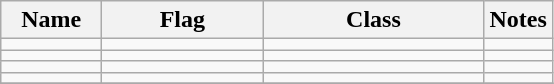<table class="wikitable sortable">
<tr>
<th scope="col" width="60px">Name</th>
<th scope="col" width="100px">Flag</th>
<th scope="col" width="140px">Class</th>
<th>Notes</th>
</tr>
<tr>
<td align="left"></td>
<td align="left"></td>
<td align="left"></td>
<td align="left"></td>
</tr>
<tr>
<td align="left"></td>
<td align="left"></td>
<td align="left"></td>
<td align="left"></td>
</tr>
<tr>
<td align="left"></td>
<td align="left"></td>
<td align="left"></td>
<td align="left"></td>
</tr>
<tr>
<td align="left"></td>
<td align="left"></td>
<td align="left"></td>
<td align="left"></td>
</tr>
<tr>
</tr>
</table>
